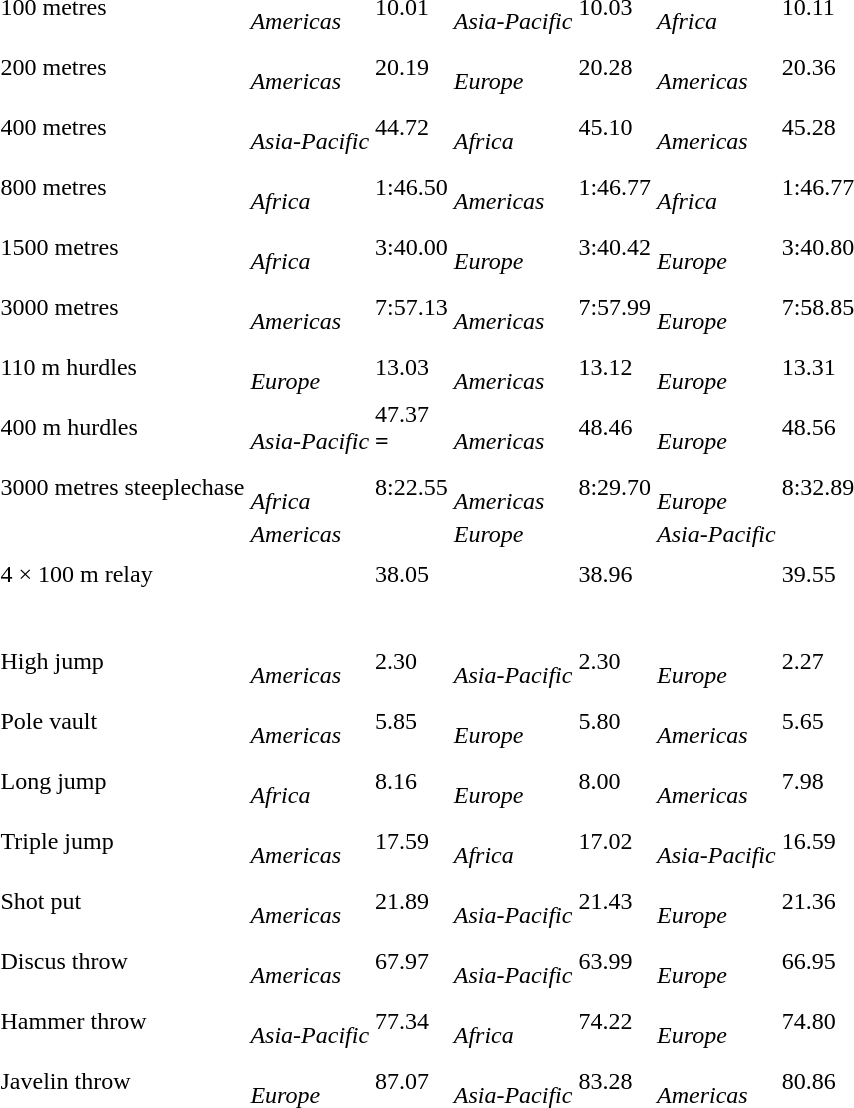<table>
<tr>
<td>100 metres <br></td>
<td> <br><em>Americas</em></td>
<td>10.01</td>
<td> <br><em>Asia-Pacific</em></td>
<td>10.03</td>
<td> <br><em>Africa</em></td>
<td>10.11</td>
</tr>
<tr>
<td>200 metres <br></td>
<td> <br><em>Americas</em></td>
<td>20.19</td>
<td>  <br><em>Europe</em></td>
<td>20.28</td>
<td>  <br><em>Americas</em></td>
<td>20.36</td>
</tr>
<tr>
<td>400 metres <br></td>
<td> <br><em>Asia-Pacific</em></td>
<td>44.72</td>
<td> <br><em>Africa</em></td>
<td>45.10</td>
<td>  <br><em>Americas</em></td>
<td>45.28</td>
</tr>
<tr>
<td>800 metres <br></td>
<td> <br><em>Africa</em></td>
<td>1:46.50</td>
<td>  <br><em>Americas</em></td>
<td>1:46.77</td>
<td>  <br><em>Africa</em></td>
<td>1:46.77</td>
</tr>
<tr>
<td>1500 metres <br></td>
<td> <br><em>Africa</em></td>
<td>3:40.00</td>
<td> <br><em>Europe</em></td>
<td>3:40.42</td>
<td> <br><em>Europe</em></td>
<td>3:40.80</td>
</tr>
<tr>
<td>3000 metres<br></td>
<td>  <br><em>Americas</em></td>
<td>7:57.13</td>
<td>  <br><em>Americas</em></td>
<td>7:57.99</td>
<td> <br><em>Europe</em></td>
<td>7:58.85</td>
</tr>
<tr>
<td>110 m hurdles <br></td>
<td> <br><em>Europe</em></td>
<td>13.03</td>
<td>  <br><em>Americas</em></td>
<td>13.12<br></td>
<td>  <br><em>Europe</em></td>
<td>13.31</td>
</tr>
<tr>
<td>400 m hurdles <br></td>
<td> <br><em>Asia-Pacific</em></td>
<td>47.37<br><strong>=</strong></td>
<td>  <br><em>Americas</em></td>
<td>48.46<br></td>
<td>  <br><em>Europe</em></td>
<td>48.56</td>
</tr>
<tr>
<td>3000 metres steeplechase<br></td>
<td> <br><em>Africa</em></td>
<td>8:22.55</td>
<td>  <br><em>Americas</em></td>
<td>8:29.70</td>
<td>  <br><em>Europe</em></td>
<td>8:32.89</td>
</tr>
<tr>
<td>4 × 100 m relay <br></td>
<td><em>Americas</em> <br>   <br> <br>  <br></td>
<td>38.05</td>
<td><em>Europe</em> <br>  <br> <br>  <br></td>
<td>38.96</td>
<td><em>Asia-Pacific</em> <br>  <br> <br>  <br></td>
<td>39.55</td>
</tr>
<tr>
<td>High jump <br></td>
<td> <br><em>Americas</em></td>
<td>2.30</td>
<td>  <br><em>Asia-Pacific</em></td>
<td>2.30</td>
<td>  <br><em> Europe</em></td>
<td>2.27</td>
</tr>
<tr>
<td>Pole vault <br></td>
<td> <br><em>Americas</em></td>
<td>5.85</td>
<td>  <br><em> Europe</em></td>
<td>5.80</td>
<td> <br><em>Americas</em></td>
<td>5.65</td>
</tr>
<tr>
<td>Long jump <br></td>
<td> <br><em>Africa</em></td>
<td>8.16</td>
<td>  <br><em>Europe</em></td>
<td>8.00</td>
<td>  <br><em> Americas</em></td>
<td>7.98</td>
</tr>
<tr>
<td>Triple jump <br></td>
<td>  <br><em> Americas</em></td>
<td>17.59</td>
<td> <br><em>Africa</em></td>
<td>17.02 <br><strong></strong></td>
<td>  <br><em>Asia-Pacific</em></td>
<td>16.59</td>
</tr>
<tr>
<td>Shot put <br></td>
<td> <br><em>Americas</em></td>
<td>21.89</td>
<td>  <br><em>Asia-Pacific</em></td>
<td>21.43</td>
<td>  <br><em> Europe</em></td>
<td>21.36</td>
</tr>
<tr>
<td>Discus throw <br></td>
<td> <br><em>Americas</em></td>
<td>67.97</td>
<td>  <br><em>Asia-Pacific</em></td>
<td>63.99</td>
<td>  <br><em> Europe</em></td>
<td>66.95</td>
</tr>
<tr>
<td>Hammer throw <br></td>
<td> <br><em>Asia-Pacific</em></td>
<td>77.34</td>
<td>  <br><em>Africa</em></td>
<td>74.22</td>
<td>  <br><em> Europe</em></td>
<td>74.80</td>
</tr>
<tr>
<td>Javelin throw <br></td>
<td>  <br><em> Europe</em></td>
<td>87.07</td>
<td> <br><em>Asia-Pacific</em></td>
<td>83.28</td>
<td> <br><em>Americas</em></td>
<td>80.86</td>
</tr>
<tr>
</tr>
</table>
